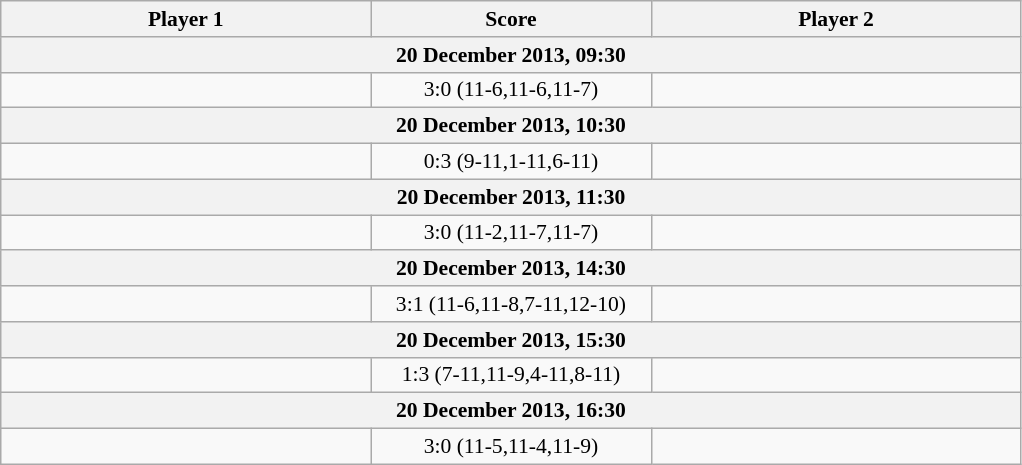<table class="wikitable" style="text-align: center; font-size:90% ">
<tr>
<th align="right" width="240">Player 1</th>
<th width="180">Score</th>
<th align="left" width="240">Player 2</th>
</tr>
<tr>
<th colspan=3>20 December 2013, 09:30</th>
</tr>
<tr>
<td align=right><strong></strong></td>
<td align=center>3:0 (11-6,11-6,11-7)</td>
<td align=left></td>
</tr>
<tr>
<th colspan=3>20 December 2013, 10:30</th>
</tr>
<tr>
<td align=right></td>
<td align=center>0:3 (9-11,1-11,6-11)</td>
<td align=left><strong></strong></td>
</tr>
<tr>
<th colspan=3>20 December 2013, 11:30</th>
</tr>
<tr>
<td align=right><strong></strong></td>
<td align=center>3:0 (11-2,11-7,11-7)</td>
<td align=left></td>
</tr>
<tr>
<th colspan=3>20 December 2013, 14:30</th>
</tr>
<tr>
<td align=right><strong></strong></td>
<td align=center>3:1 (11-6,11-8,7-11,12-10)</td>
<td align=left></td>
</tr>
<tr>
<th colspan=3>20 December 2013, 15:30</th>
</tr>
<tr>
<td align=right></td>
<td align=center>1:3 (7-11,11-9,4-11,8-11)</td>
<td align=left><strong></strong></td>
</tr>
<tr>
<th colspan=3>20 December 2013, 16:30</th>
</tr>
<tr>
<td align=right><strong></strong></td>
<td align=center>3:0 (11-5,11-4,11-9)</td>
<td align=left></td>
</tr>
</table>
